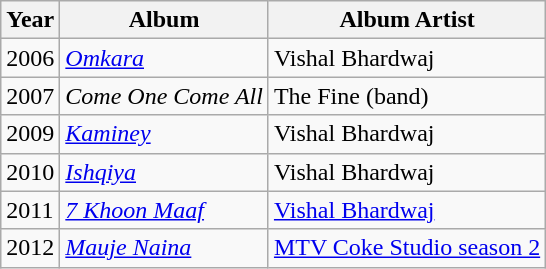<table class="wikitable">
<tr>
<th>Year</th>
<th>Album</th>
<th>Album Artist</th>
</tr>
<tr>
<td>2006</td>
<td><a href='#'><em>Omkara</em></a></td>
<td>Vishal Bhardwaj</td>
</tr>
<tr>
<td>2007</td>
<td><em>Come One Come All</em></td>
<td>The Fine (band)</td>
</tr>
<tr>
<td>2009</td>
<td><em><a href='#'>Kaminey</a></em></td>
<td>Vishal Bhardwaj</td>
</tr>
<tr>
<td>2010</td>
<td><em><a href='#'>Ishqiya</a></em></td>
<td>Vishal Bhardwaj</td>
</tr>
<tr>
<td>2011</td>
<td><em><a href='#'>7 Khoon Maaf</a></em></td>
<td><a href='#'>Vishal Bhardwaj</a></td>
</tr>
<tr>
<td>2012</td>
<td><em><a href='#'>Mauje Naina</a></em></td>
<td><a href='#'>MTV Coke Studio season 2</a></td>
</tr>
</table>
